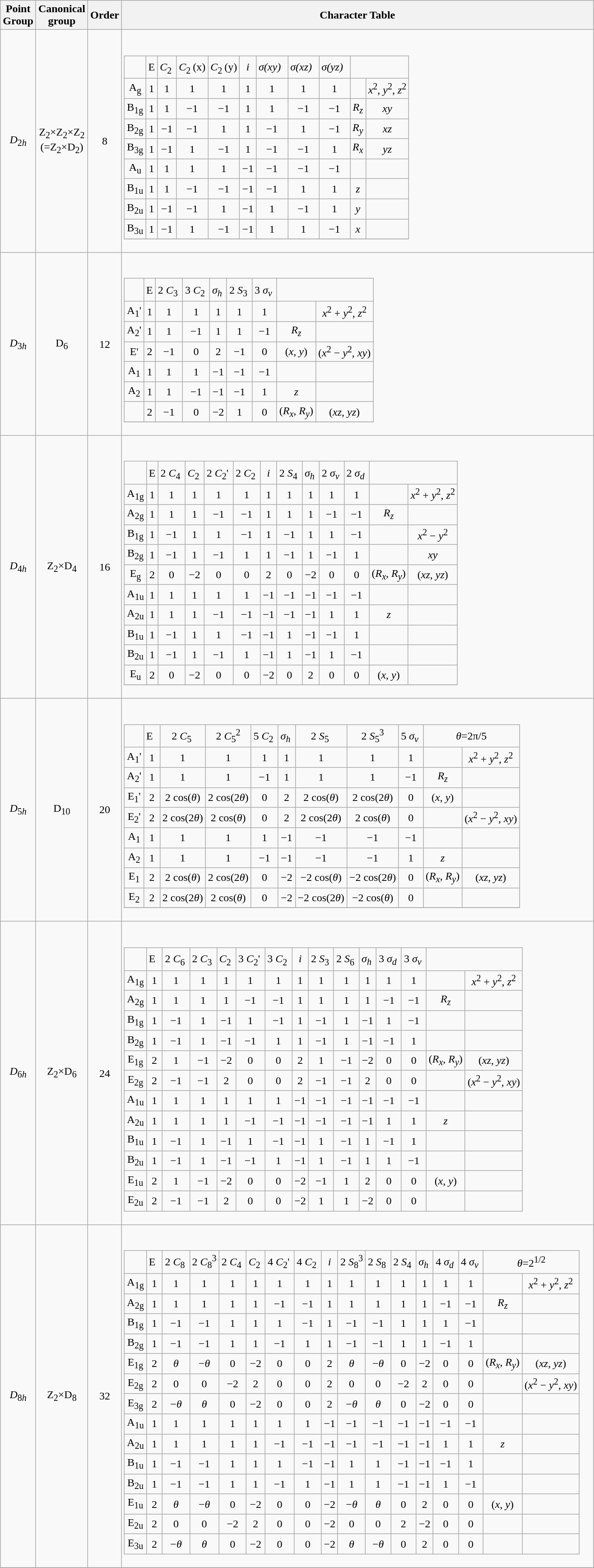<table class="wikitable"   style="text-align:center">
<tr>
<th>Point<br>Group</th>
<th>Canonical<br>group</th>
<th>Order</th>
<th>Character Table</th>
</tr>
<tr>
<td><em>D</em><sub>2<em>h</em></sub></td>
<td>Z<sub>2</sub>×Z<sub>2</sub>×Z<sub>2</sub><br>(=Z<sub>2</sub>×D<sub>2</sub>)</td>
<td>8</td>
<td align="left"><br><table class="wikitable" style="text-align:center">
<tr>
<td> </td>
<td>E</td>
<td><em>C</em><sub>2</sub><sup> </sup></td>
<td><em>C</em><sub>2</sub><sup> </sup>(x)</td>
<td><em>C</em><sub>2</sub><sup> </sup>(y)</td>
<td><em>i</em></td>
<td><em>σ(xy)<sub> </sub><sup> </sup></em></td>
<td><em>σ(xz)<sub> </sub><sup> </sup></em></td>
<td><em>σ(yz)<sub> </sub><sup> </sup></em></td>
<td colspan="2"> </td>
</tr>
<tr>
<td>A<sub>g</sub></td>
<td>1</td>
<td>1</td>
<td>1</td>
<td>1</td>
<td>1</td>
<td>1</td>
<td>1</td>
<td>1</td>
<td> </td>
<td><em>x</em><sup>2</sup>, <em>y</em><sup>2</sup>, <em>z</em><sup>2</sup></td>
</tr>
<tr>
<td>B<sub>1g</sub></td>
<td>1</td>
<td>1</td>
<td>−1</td>
<td>−1</td>
<td>1</td>
<td>1</td>
<td>−1</td>
<td>−1</td>
<td><em>R<sub>z</sub></em></td>
<td><em>xy</em></td>
</tr>
<tr>
<td>B<sub>2g</sub></td>
<td>1</td>
<td>−1</td>
<td>−1</td>
<td>1</td>
<td>1</td>
<td>−1</td>
<td>1</td>
<td>−1</td>
<td><em>R<sub>y</sub></em></td>
<td><em>xz</em></td>
</tr>
<tr>
<td>B<sub>3g</sub></td>
<td>1</td>
<td>−1</td>
<td>1</td>
<td>−1</td>
<td>1</td>
<td>−1</td>
<td>−1</td>
<td>1</td>
<td><em>R<sub>x</sub></em></td>
<td><em>yz</em></td>
</tr>
<tr>
<td>A<sub>u</sub></td>
<td>1</td>
<td>1</td>
<td>1</td>
<td>1</td>
<td>−1</td>
<td>−1</td>
<td>−1</td>
<td>−1</td>
<td> </td>
<td> </td>
</tr>
<tr>
<td>B<sub>1u</sub></td>
<td>1</td>
<td>1</td>
<td>−1</td>
<td>−1</td>
<td>−1</td>
<td>−1</td>
<td>1</td>
<td>1</td>
<td><em>z</em></td>
<td> </td>
</tr>
<tr>
<td>B<sub>2u</sub></td>
<td>1</td>
<td>−1</td>
<td>−1</td>
<td>1</td>
<td>−1</td>
<td>1</td>
<td>−1</td>
<td>1</td>
<td><em>y</em></td>
<td> </td>
</tr>
<tr>
<td>B<sub>3u</sub></td>
<td>1</td>
<td>−1</td>
<td>1</td>
<td>−1</td>
<td>−1</td>
<td>1</td>
<td>1</td>
<td>−1</td>
<td><em>x</em></td>
<td> </td>
</tr>
<tr>
</tr>
</table>
</td>
</tr>
<tr>
<td><em>D</em><sub>3<em>h</em></sub></td>
<td>D<sub>6</sub></td>
<td>12</td>
<td align="left"><br><table class="wikitable" style="text-align:center">
<tr>
<td> </td>
<td>E</td>
<td>2 <em>C</em><sub>3</sub><sup> </sup></td>
<td>3 <em>C</em><sub>2</sub><sup> </sup></td>
<td><em>σ<sub>h</sub><sup> </sup></em></td>
<td>2 <em>S</em><sub>3</sub><sup> </sup></td>
<td>3 <em>σ<sub>v</sub><sup> </sup></em></td>
<td colspan="2"> </td>
</tr>
<tr>
<td>A<sub>1</sub>'</td>
<td>1</td>
<td>1</td>
<td>1</td>
<td>1</td>
<td>1</td>
<td>1</td>
<td> </td>
<td><em>x</em><sup>2</sup> + <em>y</em><sup>2</sup>, <em>z</em><sup>2</sup></td>
</tr>
<tr>
<td>A<sub>2</sub>'</td>
<td>1</td>
<td>1</td>
<td>−1</td>
<td>1</td>
<td>1</td>
<td>−1</td>
<td><em>R<sub>z</sub></em></td>
<td> </td>
</tr>
<tr>
<td>E'</td>
<td>2</td>
<td>−1</td>
<td>0</td>
<td>2</td>
<td>−1</td>
<td>0</td>
<td>(<em>x</em>, <em>y</em>)</td>
<td>(<em>x</em><sup>2</sup> − <em>y</em><sup>2</sup>, <em>xy</em>)</td>
</tr>
<tr>
<td>A<sub>1</sub></td>
<td>1</td>
<td>1</td>
<td>1</td>
<td>−1</td>
<td>−1</td>
<td>−1</td>
<td> </td>
<td> </td>
</tr>
<tr>
<td>A<sub>2</sub></td>
<td>1</td>
<td>1</td>
<td>−1</td>
<td>−1</td>
<td>−1</td>
<td>1</td>
<td><em>z</em></td>
<td> </td>
</tr>
<tr>
<td></td>
<td>2</td>
<td>−1</td>
<td>0</td>
<td>−2</td>
<td>1</td>
<td>0</td>
<td>(<em>R<sub>x</sub></em>, <em>R<sub>y</sub></em>)</td>
<td>(<em>xz</em>, <em>yz</em>)</td>
</tr>
<tr>
</tr>
</table>
</td>
</tr>
<tr>
<td><em>D</em><sub>4<em>h</em></sub></td>
<td>Z<sub>2</sub>×D<sub>4</sub></td>
<td>16</td>
<td align="left"><br><table class="wikitable" style="text-align:center">
<tr>
<td> </td>
<td>E</td>
<td>2 <em>C</em><sub>4</sub><sup> </sup></td>
<td><em>C</em><sub>2</sub><sup> </sup></td>
<td>2 <em>C</em><sub>2</sub>'<sup> </sup></td>
<td>2 <em>C</em><sub>2</sub><sup> </sup></td>
<td><em>i</em></td>
<td>2 <em>S</em><sub>4</sub><sup> </sup></td>
<td><em>σ<sub>h</sub><sup> </sup></em></td>
<td>2 <em>σ<sub>v</sub><sup> </sup></em></td>
<td>2 <em>σ<sub>d</sub><sup> </sup></em></td>
<td colspan="2"> </td>
</tr>
<tr>
<td>A<sub>1g</sub></td>
<td>1</td>
<td>1</td>
<td>1</td>
<td>1</td>
<td>1</td>
<td>1</td>
<td>1</td>
<td>1</td>
<td>1</td>
<td>1</td>
<td> </td>
<td><em>x</em><sup>2</sup> + <em>y</em><sup>2</sup>, <em>z</em><sup>2</sup></td>
</tr>
<tr>
<td>A<sub>2g</sub></td>
<td>1</td>
<td>1</td>
<td>1</td>
<td>−1</td>
<td>−1</td>
<td>1</td>
<td>1</td>
<td>1</td>
<td>−1</td>
<td>−1</td>
<td><em>R<sub>z</sub></em></td>
<td> </td>
</tr>
<tr>
<td>B<sub>1g</sub></td>
<td>1</td>
<td>−1</td>
<td>1</td>
<td>1</td>
<td>−1</td>
<td>1</td>
<td>−1</td>
<td>1</td>
<td>1</td>
<td>−1</td>
<td> </td>
<td><em>x</em><sup>2</sup> − <em>y</em><sup>2</sup></td>
</tr>
<tr>
<td>B<sub>2g</sub></td>
<td>1</td>
<td>−1</td>
<td>1</td>
<td>−1</td>
<td>1</td>
<td>1</td>
<td>−1</td>
<td>1</td>
<td>−1</td>
<td>1</td>
<td> </td>
<td><em>xy</em></td>
</tr>
<tr>
<td>E<sub>g</sub></td>
<td>2</td>
<td>0</td>
<td>−2</td>
<td>0</td>
<td>0</td>
<td>2</td>
<td>0</td>
<td>−2</td>
<td>0</td>
<td>0</td>
<td>(<em>R<sub>x</sub></em>, <em>R<sub>y</sub></em>)</td>
<td>(<em>xz</em>, <em>yz</em>)</td>
</tr>
<tr>
<td>A<sub>1u</sub></td>
<td>1</td>
<td>1</td>
<td>1</td>
<td>1</td>
<td>1</td>
<td>−1</td>
<td>−1</td>
<td>−1</td>
<td>−1</td>
<td>−1</td>
<td> </td>
<td> </td>
</tr>
<tr>
<td>A<sub>2u</sub></td>
<td>1</td>
<td>1</td>
<td>1</td>
<td>−1</td>
<td>−1</td>
<td>−1</td>
<td>−1</td>
<td>−1</td>
<td>1</td>
<td>1</td>
<td><em>z</em></td>
<td> </td>
</tr>
<tr>
<td>B<sub>1u</sub></td>
<td>1</td>
<td>−1</td>
<td>1</td>
<td>1</td>
<td>−1</td>
<td>−1</td>
<td>1</td>
<td>−1</td>
<td>−1</td>
<td>1</td>
<td> </td>
<td> </td>
</tr>
<tr>
<td>B<sub>2u</sub></td>
<td>1</td>
<td>−1</td>
<td>1</td>
<td>−1</td>
<td>1</td>
<td>−1</td>
<td>1</td>
<td>−1</td>
<td>1</td>
<td>−1</td>
<td> </td>
<td> </td>
</tr>
<tr>
<td>E<sub>u</sub></td>
<td>2</td>
<td>0</td>
<td>−2</td>
<td>0</td>
<td>0</td>
<td>−2</td>
<td>0</td>
<td>2</td>
<td>0</td>
<td>0</td>
<td>(<em>x</em>, <em>y</em>)</td>
<td> </td>
</tr>
<tr>
</tr>
</table>
</td>
</tr>
<tr>
<td><em>D</em><sub>5<em>h</em></sub></td>
<td>D<sub>10</sub></td>
<td>20</td>
<td align="left"><br><table class="wikitable" style="text-align:center">
<tr>
<td> </td>
<td>E<sub> </sub><sup> </sup></td>
<td>2 <em>C</em><sub>5</sub><sup> </sup></td>
<td>2 <em>C</em><sub>5</sub><sup>2</sup></td>
<td>5 <em>C</em><sub>2</sub><sup> </sup></td>
<td><em>σ<sub>h</sub><sup> </sup></em></td>
<td>2 <em>S</em><sub>5</sub><sup> </sup></td>
<td>2 <em>S</em><sub>5</sub><sup>3</sup></td>
<td>5 <em>σ<sub>v</sub><sup> </sup></em></td>
<td colspan="2"><em>θ</em>=2π/5</td>
</tr>
<tr>
<td>A<sub>1</sub>'</td>
<td>1</td>
<td>1</td>
<td>1</td>
<td>1</td>
<td>1</td>
<td>1</td>
<td>1</td>
<td>1</td>
<td> </td>
<td><em>x</em><sup>2</sup> + <em>y</em><sup>2</sup>, <em>z</em><sup>2</sup></td>
</tr>
<tr>
<td>A<sub>2</sub>'</td>
<td>1</td>
<td>1</td>
<td>1</td>
<td>−1</td>
<td>1</td>
<td>1</td>
<td>1</td>
<td>−1</td>
<td><em>R<sub>z</sub></em></td>
<td> </td>
</tr>
<tr>
<td>E<sub>1</sub>'</td>
<td>2</td>
<td>2 cos(<em>θ</em>)</td>
<td>2 cos(2<em>θ</em>)</td>
<td>0</td>
<td>2</td>
<td>2 cos(<em>θ</em>)</td>
<td>2 cos(2<em>θ</em>)</td>
<td>0</td>
<td>(<em>x</em>, <em>y</em>)</td>
<td> </td>
</tr>
<tr>
<td>E<sub>2</sub>'</td>
<td>2</td>
<td>2 cos(2<em>θ</em>)</td>
<td>2 cos(<em>θ</em>)</td>
<td>0</td>
<td>2</td>
<td>2 cos(2<em>θ</em>)</td>
<td>2 cos(<em>θ</em>)</td>
<td>0</td>
<td> </td>
<td>(<em>x</em><sup>2</sup> − <em>y</em><sup>2</sup>, <em>xy</em>)</td>
</tr>
<tr>
<td>A<sub>1</sub></td>
<td>1</td>
<td>1</td>
<td>1</td>
<td>1</td>
<td>−1</td>
<td>−1</td>
<td>−1</td>
<td>−1</td>
<td> </td>
<td> </td>
</tr>
<tr>
<td>A<sub>2</sub></td>
<td>1</td>
<td>1</td>
<td>1</td>
<td>−1</td>
<td>−1</td>
<td>−1</td>
<td>−1</td>
<td>1</td>
<td><em>z</em></td>
<td> </td>
</tr>
<tr>
<td>E<sub>1</sub></td>
<td>2</td>
<td>2 cos(<em>θ</em>)</td>
<td>2 cos(2<em>θ</em>)</td>
<td>0</td>
<td>−2</td>
<td>−2 cos(<em>θ</em>)</td>
<td>−2 cos(2<em>θ</em>)</td>
<td>0</td>
<td>(<em>R<sub>x</sub></em>, <em>R<sub>y</sub></em>)</td>
<td>(<em>xz</em>, <em>yz</em>)</td>
</tr>
<tr>
<td>E<sub>2</sub></td>
<td>2</td>
<td>2 cos(2<em>θ</em>)</td>
<td>2 cos(<em>θ</em>)</td>
<td>0</td>
<td>−2</td>
<td>−2 cos(2<em>θ</em>)</td>
<td>−2 cos(<em>θ</em>)</td>
<td>0</td>
<td> </td>
<td> </td>
</tr>
<tr>
</tr>
</table>
</td>
</tr>
<tr>
<td><em>D</em><sub>6<em>h</em></sub></td>
<td>Z<sub>2</sub>×D<sub>6</sub></td>
<td>24</td>
<td align="left"><br><table class="wikitable" style="text-align:center">
<tr>
<td> </td>
<td>E<sub> </sub><sup> </sup></td>
<td>2 <em>C</em><sub>6</sub><sup> </sup></td>
<td>2 <em>C</em><sub>3</sub><sup> </sup></td>
<td><em>C</em><sub>2</sub><sup> </sup></td>
<td>3 <em>C</em><sub>2</sub>'<sup> </sup></td>
<td>3 <em>C</em><sub>2</sub><sup> </sup></td>
<td><em>i</em></td>
<td>2 <em>S</em><sub>3</sub><sup> </sup></td>
<td>2 <em>S</em><sub>6</sub><sup> </sup></td>
<td><em>σ<sub>h</sub><sup> </sup></em></td>
<td>3 <em>σ<sub>d</sub><sup> </sup></em></td>
<td>3 <em>σ<sub>v</sub><sup> </sup></em></td>
<td colspan="2"> </td>
</tr>
<tr>
<td>A<sub>1g</sub></td>
<td>1</td>
<td>1</td>
<td>1</td>
<td>1</td>
<td>1</td>
<td>1</td>
<td>1</td>
<td>1</td>
<td>1</td>
<td>1</td>
<td>1</td>
<td>1</td>
<td> </td>
<td><em>x</em><sup>2</sup> + <em>y</em><sup>2</sup>, <em>z</em><sup>2</sup></td>
</tr>
<tr>
<td>A<sub>2g</sub></td>
<td>1</td>
<td>1</td>
<td>1</td>
<td>1</td>
<td>−1</td>
<td>−1</td>
<td>1</td>
<td>1</td>
<td>1</td>
<td>1</td>
<td>−1</td>
<td>−1</td>
<td><em>R<sub>z</sub></em></td>
<td> </td>
</tr>
<tr>
<td>B<sub>1g</sub></td>
<td>1</td>
<td>−1</td>
<td>1</td>
<td>−1</td>
<td>1</td>
<td>−1</td>
<td>1</td>
<td>−1</td>
<td>1</td>
<td>−1</td>
<td>1</td>
<td>−1</td>
<td> </td>
<td> </td>
</tr>
<tr>
<td>B<sub>2g</sub></td>
<td>1</td>
<td>−1</td>
<td>1</td>
<td>−1</td>
<td>−1</td>
<td>1</td>
<td>1</td>
<td>−1</td>
<td>1</td>
<td>−1</td>
<td>−1</td>
<td>1</td>
<td> </td>
<td> </td>
</tr>
<tr>
<td>E<sub>1g</sub></td>
<td>2</td>
<td>1</td>
<td>−1</td>
<td>−2</td>
<td>0</td>
<td>0</td>
<td>2</td>
<td>1</td>
<td>−1</td>
<td>−2</td>
<td>0</td>
<td>0</td>
<td>(<em>R<sub>x</sub></em>, <em>R<sub>y</sub></em>)</td>
<td>(<em>xz</em>, <em>yz</em>)</td>
</tr>
<tr>
<td>E<sub>2g</sub></td>
<td>2</td>
<td>−1</td>
<td>−1</td>
<td>2</td>
<td>0</td>
<td>0</td>
<td>2</td>
<td>−1</td>
<td>−1</td>
<td>2</td>
<td>0</td>
<td>0</td>
<td> </td>
<td>(<em>x</em><sup>2</sup> − <em>y</em><sup>2</sup>, <em>xy</em>)</td>
</tr>
<tr>
<td>A<sub>1u</sub></td>
<td>1</td>
<td>1</td>
<td>1</td>
<td>1</td>
<td>1</td>
<td>1</td>
<td>−1</td>
<td>−1</td>
<td>−1</td>
<td>−1</td>
<td>−1</td>
<td>−1</td>
<td> </td>
<td> </td>
</tr>
<tr>
<td>A<sub>2u</sub></td>
<td>1</td>
<td>1</td>
<td>1</td>
<td>1</td>
<td>−1</td>
<td>−1</td>
<td>−1</td>
<td>−1</td>
<td>−1</td>
<td>−1</td>
<td>1</td>
<td>1</td>
<td><em>z</em></td>
<td> </td>
</tr>
<tr>
<td>B<sub>1u</sub></td>
<td>1</td>
<td>−1</td>
<td>1</td>
<td>−1</td>
<td>1</td>
<td>−1</td>
<td>−1</td>
<td>1</td>
<td>−1</td>
<td>1</td>
<td>−1</td>
<td>1</td>
<td> </td>
<td> </td>
</tr>
<tr>
<td>B<sub>2u</sub></td>
<td>1</td>
<td>−1</td>
<td>1</td>
<td>−1</td>
<td>−1</td>
<td>1</td>
<td>−1</td>
<td>1</td>
<td>−1</td>
<td>1</td>
<td>1</td>
<td>−1</td>
<td> </td>
<td> </td>
</tr>
<tr>
<td>E<sub>1u</sub></td>
<td>2</td>
<td>1</td>
<td>−1</td>
<td>−2</td>
<td>0</td>
<td>0</td>
<td>−2</td>
<td>−1</td>
<td>1</td>
<td>2</td>
<td>0</td>
<td>0</td>
<td>(<em>x</em>, <em>y</em>)</td>
<td> </td>
</tr>
<tr>
<td>E<sub>2u</sub></td>
<td>2</td>
<td>−1</td>
<td>−1</td>
<td>2</td>
<td>0</td>
<td>0</td>
<td>−2</td>
<td>1</td>
<td>1</td>
<td>−2</td>
<td>0</td>
<td>0</td>
<td> </td>
<td> </td>
</tr>
</table>
</td>
</tr>
<tr>
<td><em>D</em><sub>8<em>h</em></sub></td>
<td>Z<sub>2</sub>×D<sub>8</sub></td>
<td>32</td>
<td align="left"><br><table class="wikitable" style="text-align:center">
<tr>
<td> </td>
<td>E<sub> </sub><sup> </sup></td>
<td>2 <em>C</em><sub>8</sub><sup> </sup></td>
<td>2 <em>C</em><sub>8</sub><sup>3</sup></td>
<td>2 <em>C</em><sub>4</sub><sup> </sup></td>
<td><em>C</em><sub>2</sub><sup> </sup></td>
<td>4 <em>C</em><sub>2</sub>'<sup> </sup></td>
<td>4 <em>C</em><sub>2</sub><sup> </sup></td>
<td><em>i</em></td>
<td>2 <em>S</em><sub>8</sub><sup>3</sup></td>
<td>2 <em>S</em><sub>8</sub><sup> </sup></td>
<td>2 <em>S</em><sub>4</sub><sup> </sup></td>
<td><em>σ<sub>h</sub><sup> </sup></em></td>
<td>4 <em>σ<sub>d</sub><sup> </sup></em></td>
<td>4 <em>σ<sub>v</sub><sup> </sup></em></td>
<td colspan="2"><em>θ</em>=2<sup>1/2</sup></td>
</tr>
<tr>
<td>A<sub>1g</sub></td>
<td>1</td>
<td>1</td>
<td>1</td>
<td>1</td>
<td>1</td>
<td>1</td>
<td>1</td>
<td>1</td>
<td>1</td>
<td>1</td>
<td>1</td>
<td>1</td>
<td>1</td>
<td>1</td>
<td> </td>
<td><em>x</em><sup>2</sup> + <em>y</em><sup>2</sup>, <em>z</em><sup>2</sup></td>
</tr>
<tr>
<td>A<sub>2g</sub></td>
<td>1</td>
<td>1</td>
<td>1</td>
<td>1</td>
<td>1</td>
<td>−1</td>
<td>−1</td>
<td>1</td>
<td>1</td>
<td>1</td>
<td>1</td>
<td>1</td>
<td>−1</td>
<td>−1</td>
<td><em>R<sub>z</sub></em></td>
<td> </td>
</tr>
<tr>
<td>B<sub>1g</sub></td>
<td>1</td>
<td>−1</td>
<td>−1</td>
<td>1</td>
<td>1</td>
<td>1</td>
<td>−1</td>
<td>1</td>
<td>−1</td>
<td>−1</td>
<td>1</td>
<td>1</td>
<td>1</td>
<td>−1</td>
<td> </td>
<td> </td>
</tr>
<tr>
<td>B<sub>2g</sub></td>
<td>1</td>
<td>−1</td>
<td>−1</td>
<td>1</td>
<td>1</td>
<td>−1</td>
<td>1</td>
<td>1</td>
<td>−1</td>
<td>−1</td>
<td>1</td>
<td>1</td>
<td>−1</td>
<td>1</td>
<td> </td>
<td> </td>
</tr>
<tr>
<td>E<sub>1g</sub></td>
<td>2</td>
<td><em>θ</em></td>
<td>−<em>θ</em></td>
<td>0</td>
<td>−2</td>
<td>0</td>
<td>0</td>
<td>2</td>
<td><em>θ</em></td>
<td>−<em>θ</em></td>
<td>0</td>
<td>−2</td>
<td>0</td>
<td>0</td>
<td>(<em>R<sub>x</sub></em>, <em>R<sub>y</sub></em>)</td>
<td>(<em>xz</em>, <em>yz</em>)</td>
</tr>
<tr>
<td>E<sub>2g</sub></td>
<td>2</td>
<td>0</td>
<td>0</td>
<td>−2</td>
<td>2</td>
<td>0</td>
<td>0</td>
<td>2</td>
<td>0</td>
<td>0</td>
<td>−2</td>
<td>2</td>
<td>0</td>
<td>0</td>
<td> </td>
<td>(<em>x</em><sup>2</sup> − <em>y</em><sup>2</sup>, <em>xy</em>)</td>
</tr>
<tr>
<td>E<sub>3g</sub></td>
<td>2</td>
<td>−<em>θ</em></td>
<td><em>θ</em></td>
<td>0</td>
<td>−2</td>
<td>0</td>
<td>0</td>
<td>2</td>
<td>−<em>θ</em></td>
<td><em>θ</em></td>
<td>0</td>
<td>−2</td>
<td>0</td>
<td>0</td>
<td> </td>
<td> </td>
</tr>
<tr>
<td>A<sub>1u</sub></td>
<td>1</td>
<td>1</td>
<td>1</td>
<td>1</td>
<td>1</td>
<td>1</td>
<td>1</td>
<td>−1</td>
<td>−1</td>
<td>−1</td>
<td>−1</td>
<td>−1</td>
<td>−1</td>
<td>−1</td>
<td> </td>
<td> </td>
</tr>
<tr>
<td>A<sub>2u</sub></td>
<td>1</td>
<td>1</td>
<td>1</td>
<td>1</td>
<td>1</td>
<td>−1</td>
<td>−1</td>
<td>−1</td>
<td>−1</td>
<td>−1</td>
<td>−1</td>
<td>−1</td>
<td>1</td>
<td>1</td>
<td><em>z</em></td>
<td> </td>
</tr>
<tr>
<td>B<sub>1u</sub></td>
<td>1</td>
<td>−1</td>
<td>−1</td>
<td>1</td>
<td>1</td>
<td>1</td>
<td>−1</td>
<td>−1</td>
<td>1</td>
<td>1</td>
<td>−1</td>
<td>−1</td>
<td>−1</td>
<td>1</td>
<td> </td>
<td> </td>
</tr>
<tr>
<td>B<sub>2u</sub></td>
<td>1</td>
<td>−1</td>
<td>−1</td>
<td>1</td>
<td>1</td>
<td>−1</td>
<td>1</td>
<td>−1</td>
<td>1</td>
<td>1</td>
<td>−1</td>
<td>−1</td>
<td>1</td>
<td>−1</td>
<td> </td>
<td> </td>
</tr>
<tr>
<td>E<sub>1u</sub></td>
<td>2</td>
<td><em>θ</em></td>
<td>−<em>θ</em></td>
<td>0</td>
<td>−2</td>
<td>0</td>
<td>0</td>
<td>−2</td>
<td>−<em>θ</em></td>
<td><em>θ</em></td>
<td>0</td>
<td>2</td>
<td>0</td>
<td>0</td>
<td>(<em>x</em>, <em>y</em>)</td>
<td> </td>
</tr>
<tr>
<td>E<sub>2u</sub></td>
<td>2</td>
<td>0</td>
<td>0</td>
<td>−2</td>
<td>2</td>
<td>0</td>
<td>0</td>
<td>−2</td>
<td>0</td>
<td>0</td>
<td>2</td>
<td>−2</td>
<td>0</td>
<td>0</td>
<td> </td>
<td> </td>
</tr>
<tr>
<td>E<sub>3u</sub></td>
<td>2</td>
<td>−<em>θ</em></td>
<td><em>θ</em></td>
<td>0</td>
<td>−2</td>
<td>0</td>
<td>0</td>
<td>−2</td>
<td><em>θ</em></td>
<td>−<em>θ</em></td>
<td>0</td>
<td>2</td>
<td>0</td>
<td>0</td>
<td> </td>
<td> </td>
</tr>
</table>
</td>
</tr>
<tr>
</tr>
</table>
